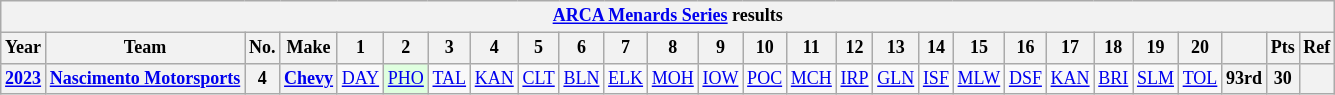<table class="wikitable" style="text-align:center; font-size:75%">
<tr>
<th colspan="27"><a href='#'>ARCA Menards Series</a> results</th>
</tr>
<tr>
<th>Year</th>
<th>Team</th>
<th>No.</th>
<th>Make</th>
<th>1</th>
<th>2</th>
<th>3</th>
<th>4</th>
<th>5</th>
<th>6</th>
<th>7</th>
<th>8</th>
<th>9</th>
<th>10</th>
<th>11</th>
<th>12</th>
<th>13</th>
<th>14</th>
<th>15</th>
<th>16</th>
<th>17</th>
<th>18</th>
<th>19</th>
<th>20</th>
<th></th>
<th>Pts</th>
<th>Ref</th>
</tr>
<tr>
<th><a href='#'>2023</a></th>
<th rowspan=2><a href='#'>Nascimento Motorsports</a></th>
<th rowspan=2>4</th>
<th rowspan=2><a href='#'>Chevy</a></th>
<td><a href='#'>DAY</a></td>
<td style="background:#DFFFDF;"><a href='#'>PHO</a><br></td>
<td><a href='#'>TAL</a></td>
<td><a href='#'>KAN</a></td>
<td><a href='#'>CLT</a></td>
<td><a href='#'>BLN</a></td>
<td><a href='#'>ELK</a></td>
<td><a href='#'>MOH</a></td>
<td><a href='#'>IOW</a></td>
<td><a href='#'>POC</a></td>
<td><a href='#'>MCH</a></td>
<td><a href='#'>IRP</a></td>
<td><a href='#'>GLN</a></td>
<td><a href='#'>ISF</a></td>
<td><a href='#'>MLW</a></td>
<td><a href='#'>DSF</a></td>
<td><a href='#'>KAN</a></td>
<td><a href='#'>BRI</a></td>
<td><a href='#'>SLM</a></td>
<td><a href='#'>TOL</a></td>
<th>93rd</th>
<th>30</th>
<th></th>
</tr>
</table>
